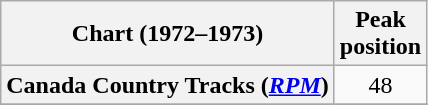<table class="wikitable sortable plainrowheaders" style="text-align:center">
<tr>
<th scope="col">Chart (1972–1973)</th>
<th scope="col">Peak<br> position</th>
</tr>
<tr>
<th scope="row">Canada Country Tracks (<em><a href='#'>RPM</a></em>)</th>
<td align="center">48</td>
</tr>
<tr>
</tr>
<tr>
</tr>
<tr>
</tr>
</table>
